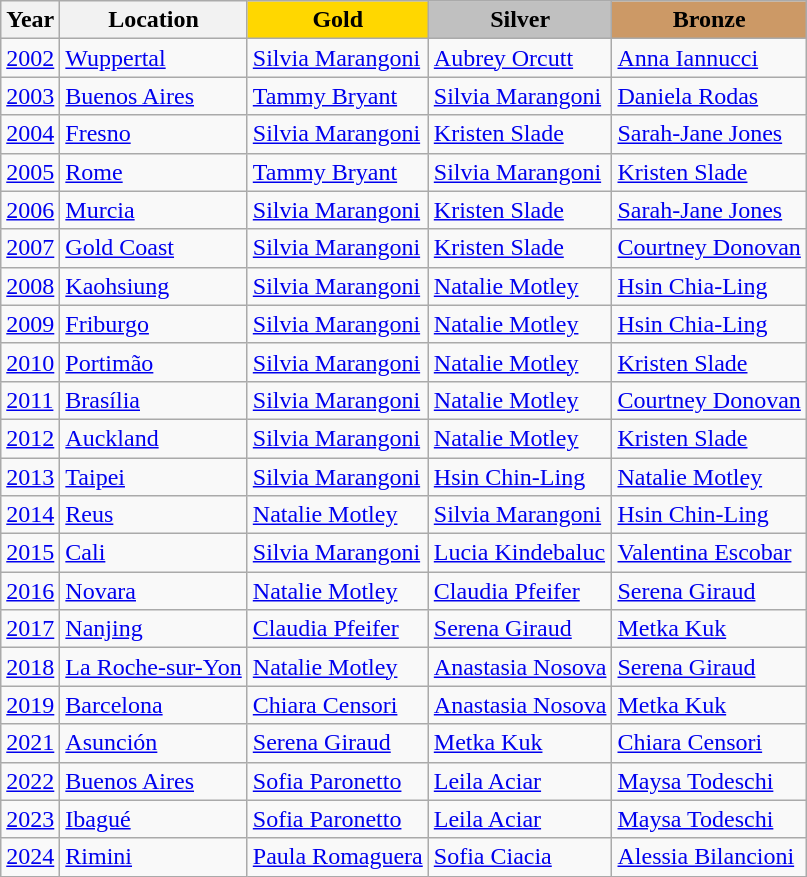<table class="wikitable">
<tr>
<th>Year</th>
<th>Location</th>
<th style="background-color:gold;">Gold</th>
<th style="background-color:silver;">Silver</th>
<th style="background-color:#cc9966;">Bronze</th>
</tr>
<tr>
<td><a href='#'>2002</a></td>
<td> <a href='#'>Wuppertal</a></td>
<td> <a href='#'>Silvia Marangoni</a></td>
<td> <a href='#'>Aubrey Orcutt</a></td>
<td> <a href='#'>Anna Iannucci</a></td>
</tr>
<tr>
<td><a href='#'>2003</a></td>
<td> <a href='#'>Buenos Aires</a></td>
<td> <a href='#'>Tammy Bryant</a></td>
<td> <a href='#'>Silvia Marangoni</a></td>
<td> <a href='#'>Daniela Rodas</a></td>
</tr>
<tr>
<td><a href='#'>2004</a></td>
<td> <a href='#'>Fresno</a></td>
<td> <a href='#'>Silvia Marangoni</a></td>
<td> <a href='#'>Kristen Slade</a></td>
<td> <a href='#'>Sarah-Jane Jones</a></td>
</tr>
<tr>
<td><a href='#'>2005</a></td>
<td> <a href='#'>Rome</a></td>
<td> <a href='#'>Tammy Bryant</a></td>
<td> <a href='#'>Silvia Marangoni</a></td>
<td> <a href='#'>Kristen Slade</a></td>
</tr>
<tr>
<td><a href='#'>2006</a></td>
<td> <a href='#'>Murcia</a></td>
<td> <a href='#'>Silvia Marangoni</a></td>
<td> <a href='#'>Kristen Slade</a></td>
<td> <a href='#'>Sarah-Jane Jones</a></td>
</tr>
<tr>
<td><a href='#'>2007</a></td>
<td> <a href='#'>Gold Coast</a></td>
<td> <a href='#'>Silvia Marangoni</a></td>
<td> <a href='#'>Kristen Slade</a></td>
<td> <a href='#'>Courtney Donovan</a></td>
</tr>
<tr>
<td><a href='#'>2008</a></td>
<td> <a href='#'>Kaohsiung</a></td>
<td> <a href='#'>Silvia Marangoni</a></td>
<td> <a href='#'>Natalie Motley</a></td>
<td> <a href='#'>Hsin Chia-Ling</a></td>
</tr>
<tr>
<td><a href='#'>2009</a></td>
<td> <a href='#'>Friburgo</a></td>
<td> <a href='#'>Silvia Marangoni</a></td>
<td> <a href='#'>Natalie Motley</a></td>
<td> <a href='#'>Hsin Chia-Ling</a></td>
</tr>
<tr>
<td><a href='#'>2010</a></td>
<td> <a href='#'>Portimão</a></td>
<td> <a href='#'>Silvia Marangoni</a></td>
<td> <a href='#'>Natalie Motley</a></td>
<td> <a href='#'>Kristen Slade</a></td>
</tr>
<tr>
<td><a href='#'>2011</a></td>
<td> <a href='#'>Brasília</a></td>
<td> <a href='#'>Silvia Marangoni</a></td>
<td> <a href='#'>Natalie Motley</a></td>
<td> <a href='#'>Courtney Donovan</a></td>
</tr>
<tr>
<td><a href='#'>2012</a></td>
<td> <a href='#'>Auckland</a></td>
<td> <a href='#'>Silvia Marangoni</a></td>
<td> <a href='#'>Natalie Motley</a></td>
<td> <a href='#'>Kristen Slade</a></td>
</tr>
<tr>
<td><a href='#'>2013</a></td>
<td> <a href='#'>Taipei</a></td>
<td> <a href='#'>Silvia Marangoni</a></td>
<td> <a href='#'>Hsin Chin-Ling</a></td>
<td> <a href='#'>Natalie Motley</a></td>
</tr>
<tr>
<td><a href='#'>2014</a></td>
<td> <a href='#'>Reus</a></td>
<td> <a href='#'>Natalie Motley</a></td>
<td> <a href='#'>Silvia Marangoni</a></td>
<td> <a href='#'>Hsin Chin-Ling</a></td>
</tr>
<tr>
<td><a href='#'>2015</a></td>
<td> <a href='#'>Cali</a></td>
<td> <a href='#'>Silvia Marangoni</a></td>
<td> <a href='#'>Lucia Kindebaluc</a></td>
<td> <a href='#'>Valentina Escobar</a></td>
</tr>
<tr>
<td><a href='#'>2016</a></td>
<td> <a href='#'>Novara</a></td>
<td> <a href='#'>Natalie Motley</a></td>
<td> <a href='#'>Claudia Pfeifer</a></td>
<td> <a href='#'>Serena Giraud</a></td>
</tr>
<tr>
<td><a href='#'>2017</a></td>
<td> <a href='#'>Nanjing</a></td>
<td> <a href='#'>Claudia Pfeifer</a></td>
<td> <a href='#'>Serena Giraud</a></td>
<td> <a href='#'>Metka Kuk</a></td>
</tr>
<tr>
<td><a href='#'>2018</a></td>
<td> <a href='#'>La Roche-sur-Yon</a></td>
<td> <a href='#'>Natalie Motley</a></td>
<td> <a href='#'>Anastasia Nosova</a></td>
<td> <a href='#'>Serena Giraud</a></td>
</tr>
<tr>
<td><a href='#'>2019</a></td>
<td> <a href='#'>Barcelona</a></td>
<td> <a href='#'>Chiara Censori</a></td>
<td> <a href='#'>Anastasia Nosova</a></td>
<td> <a href='#'>Metka Kuk</a></td>
</tr>
<tr>
<td><a href='#'>2021</a></td>
<td> <a href='#'>Asunción</a></td>
<td> <a href='#'>Serena Giraud</a></td>
<td> <a href='#'>Metka Kuk</a></td>
<td> <a href='#'>Chiara Censori</a></td>
</tr>
<tr>
<td><a href='#'>2022</a></td>
<td> <a href='#'>Buenos Aires</a></td>
<td> <a href='#'>Sofia Paronetto</a></td>
<td> <a href='#'>Leila Aciar</a></td>
<td> <a href='#'>Maysa Todeschi</a></td>
</tr>
<tr>
<td><a href='#'>2023</a></td>
<td> <a href='#'>Ibagué</a></td>
<td> <a href='#'>Sofia Paronetto</a></td>
<td> <a href='#'>Leila Aciar</a></td>
<td> <a href='#'>Maysa Todeschi</a></td>
</tr>
<tr>
<td><a href='#'>2024</a></td>
<td> <a href='#'>Rimini</a></td>
<td> <a href='#'>Paula Romaguera</a></td>
<td> <a href='#'>Sofia Ciacia</a></td>
<td> <a href='#'>Alessia Bilancioni</a></td>
</tr>
</table>
